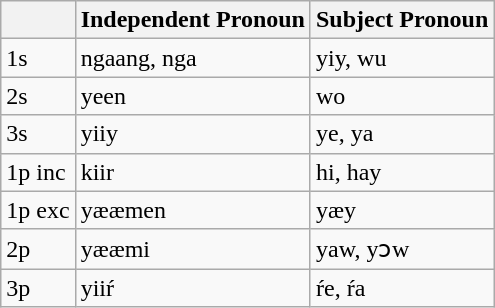<table class="wikitable">
<tr>
<th></th>
<th>Independent Pronoun</th>
<th>Subject Pronoun</th>
</tr>
<tr>
<td>1s</td>
<td>ngaang, nga</td>
<td>yiy, wu</td>
</tr>
<tr>
<td>2s</td>
<td>yeen</td>
<td>wo</td>
</tr>
<tr>
<td>3s</td>
<td>yiiy</td>
<td>ye, ya</td>
</tr>
<tr>
<td>1p inc</td>
<td>kiir</td>
<td>hi, hay</td>
</tr>
<tr>
<td>1p exc</td>
<td>yææmen</td>
<td>yæy</td>
</tr>
<tr>
<td>2p</td>
<td>yææmi</td>
<td>yaw, yɔw</td>
</tr>
<tr>
<td>3p</td>
<td>yiiŕ</td>
<td>ŕe, ŕa</td>
</tr>
</table>
